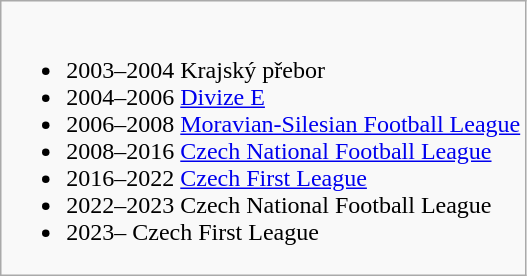<table class="wikitable">
<tr style="vertical-align: top;">
<td><br><ul><li>2003–2004 Krajský přebor</li><li>2004–2006 <a href='#'>Divize E</a></li><li>2006–2008 <a href='#'>Moravian-Silesian Football League</a></li><li>2008–2016 <a href='#'>Czech National Football League</a></li><li>2016–2022 <a href='#'>Czech First League</a></li><li>2022–2023 Czech National Football League</li><li>2023– Czech First League</li></ul></td>
</tr>
</table>
